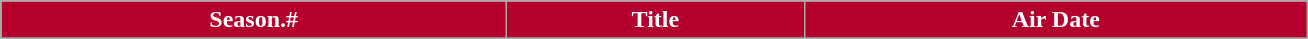<table class="wikitable plainrowheaders" style="width: 69%; margin-right: 0;">
<tr>
<th style="background-color: #B3002D; color: #ffffff;">Season.#</th>
<th style="background-color: #B3002D; color: #ffffff;">Title</th>
<th style="background-color: #B3002D; color: #ffffff;">Air Date</th>
</tr>
<tr>
</tr>
</table>
